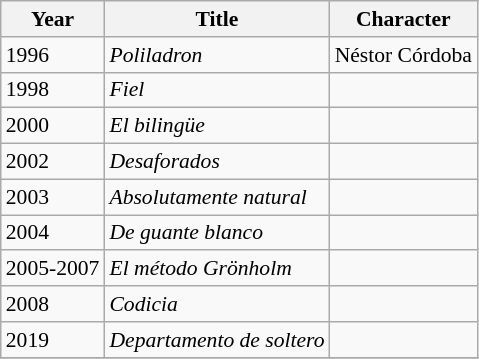<table class="wikitable" style="font-size: 90%;">
<tr>
<th>Year</th>
<th>Title</th>
<th>Character</th>
</tr>
<tr>
<td>1996</td>
<td><em>Poliladron</em></td>
<td>Néstor Córdoba</td>
</tr>
<tr>
<td>1998</td>
<td><em>Fiel</em></td>
<td></td>
</tr>
<tr>
<td>2000</td>
<td><em>El bilingüe</em></td>
<td></td>
</tr>
<tr>
<td>2002</td>
<td><em>Desaforados</em></td>
<td></td>
</tr>
<tr>
<td>2003</td>
<td><em>Absolutamente natural</em></td>
<td></td>
</tr>
<tr>
<td>2004</td>
<td><em>De guante blanco</em></td>
<td></td>
</tr>
<tr>
<td>2005-2007</td>
<td><em>El método Grönholm</em></td>
<td></td>
</tr>
<tr>
<td>2008</td>
<td><em>Codicia</em></td>
<td></td>
</tr>
<tr>
<td>2019</td>
<td><em>Departamento de soltero</em></td>
<td></td>
</tr>
<tr>
</tr>
</table>
